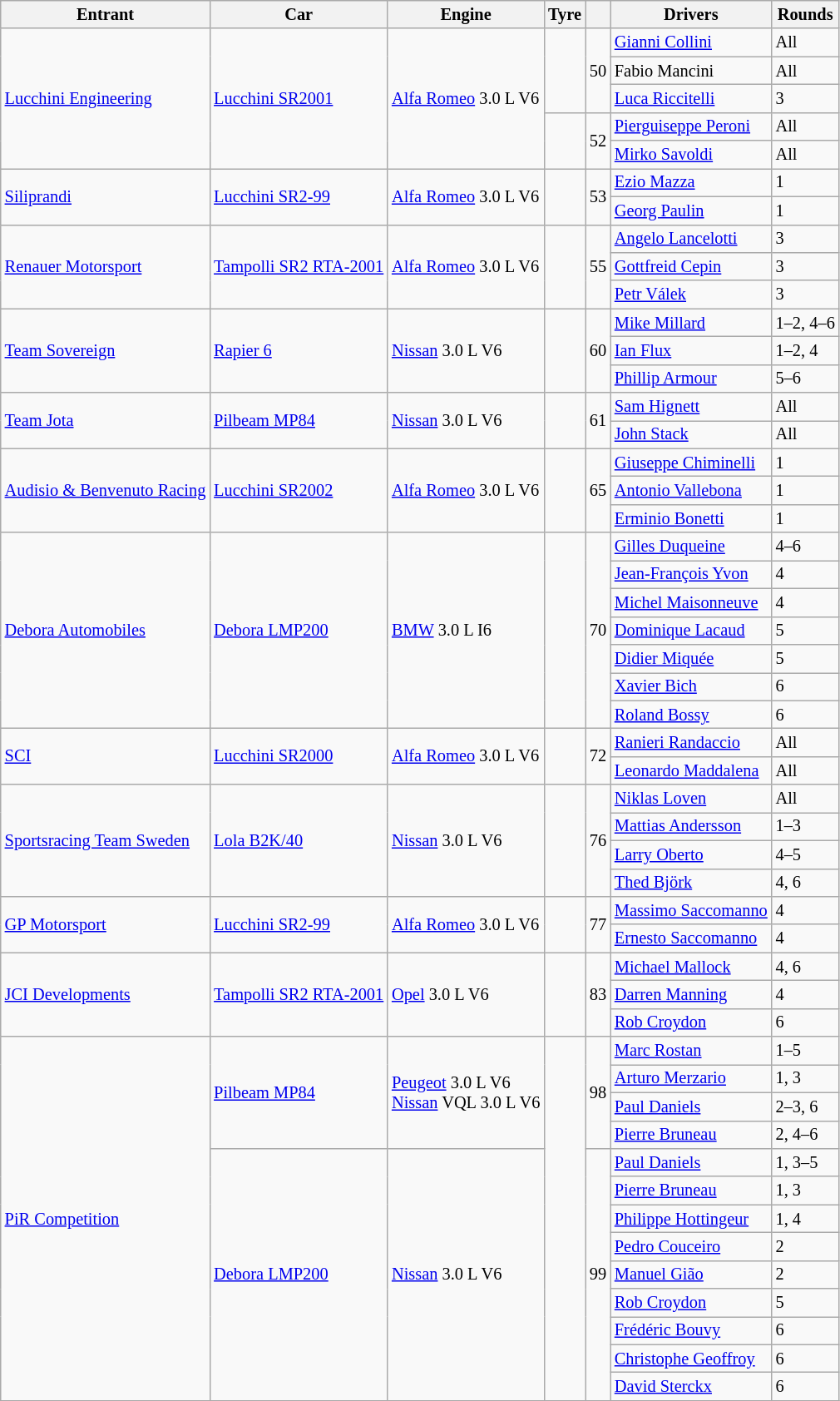<table class="wikitable" style="font-size: 85%">
<tr>
<th>Entrant</th>
<th>Car</th>
<th>Engine</th>
<th>Tyre</th>
<th></th>
<th>Drivers</th>
<th>Rounds</th>
</tr>
<tr>
<td rowspan=5> <a href='#'>Lucchini Engineering</a></td>
<td rowspan=5><a href='#'>Lucchini SR2001</a></td>
<td rowspan=5><a href='#'>Alfa Romeo</a> 3.0 L V6</td>
<td rowspan=3></td>
<td rowspan=3>50</td>
<td> <a href='#'>Gianni Collini</a></td>
<td>All</td>
</tr>
<tr>
<td> Fabio Mancini</td>
<td>All</td>
</tr>
<tr>
<td> <a href='#'>Luca Riccitelli</a></td>
<td>3</td>
</tr>
<tr>
<td rowspan=2><br></td>
<td rowspan=2>52</td>
<td> <a href='#'>Pierguiseppe Peroni</a></td>
<td>All</td>
</tr>
<tr>
<td> <a href='#'>Mirko Savoldi</a></td>
<td>All</td>
</tr>
<tr>
<td rowspan=2> <a href='#'>Siliprandi</a></td>
<td rowspan=2><a href='#'>Lucchini SR2-99</a></td>
<td rowspan=2><a href='#'>Alfa Romeo</a> 3.0 L V6</td>
<td rowspan=2></td>
<td rowspan=2>53</td>
<td> <a href='#'>Ezio Mazza</a></td>
<td>1</td>
</tr>
<tr>
<td> <a href='#'>Georg Paulin</a></td>
<td>1</td>
</tr>
<tr>
<td rowspan=3> <a href='#'>Renauer Motorsport</a></td>
<td rowspan=3><a href='#'>Tampolli SR2 RTA-2001</a></td>
<td rowspan=3><a href='#'>Alfa Romeo</a> 3.0 L V6</td>
<td rowspan=3></td>
<td rowspan=3>55</td>
<td> <a href='#'>Angelo Lancelotti</a></td>
<td>3</td>
</tr>
<tr>
<td> <a href='#'>Gottfreid Cepin</a></td>
<td>3</td>
</tr>
<tr>
<td> <a href='#'>Petr Válek</a></td>
<td>3</td>
</tr>
<tr>
<td rowspan=3> <a href='#'>Team Sovereign</a></td>
<td rowspan=3><a href='#'>Rapier 6</a></td>
<td rowspan=3><a href='#'>Nissan</a> 3.0 L V6</td>
<td rowspan=3></td>
<td rowspan=3>60</td>
<td> <a href='#'>Mike Millard</a></td>
<td>1–2, 4–6</td>
</tr>
<tr>
<td> <a href='#'>Ian Flux</a></td>
<td>1–2, 4</td>
</tr>
<tr>
<td> <a href='#'>Phillip Armour</a></td>
<td>5–6</td>
</tr>
<tr>
<td rowspan=2> <a href='#'>Team Jota</a></td>
<td rowspan=2><a href='#'>Pilbeam MP84</a></td>
<td rowspan=2><a href='#'>Nissan</a> 3.0 L V6</td>
<td rowspan=2><br></td>
<td rowspan=2>61</td>
<td> <a href='#'>Sam Hignett</a></td>
<td>All</td>
</tr>
<tr>
<td> <a href='#'>John Stack</a></td>
<td>All</td>
</tr>
<tr>
<td rowspan=3> <a href='#'>Audisio & Benvenuto Racing</a></td>
<td rowspan=3><a href='#'>Lucchini SR2002</a></td>
<td rowspan=3><a href='#'>Alfa Romeo</a> 3.0 L V6</td>
<td rowspan=3></td>
<td rowspan=3>65</td>
<td> <a href='#'>Giuseppe Chiminelli</a></td>
<td>1</td>
</tr>
<tr>
<td> <a href='#'>Antonio Vallebona</a></td>
<td>1</td>
</tr>
<tr>
<td> <a href='#'>Erminio Bonetti</a></td>
<td>1</td>
</tr>
<tr>
<td rowspan=7> <a href='#'>Debora Automobiles</a></td>
<td rowspan=7><a href='#'>Debora LMP200</a></td>
<td rowspan=7><a href='#'>BMW</a> 3.0 L I6</td>
<td rowspan=7></td>
<td rowspan=7>70</td>
<td> <a href='#'>Gilles Duqueine</a></td>
<td>4–6</td>
</tr>
<tr>
<td> <a href='#'>Jean-François Yvon</a></td>
<td>4</td>
</tr>
<tr>
<td> <a href='#'>Michel Maisonneuve</a></td>
<td>4</td>
</tr>
<tr>
<td> <a href='#'>Dominique Lacaud</a></td>
<td>5</td>
</tr>
<tr>
<td> <a href='#'>Didier Miquée</a></td>
<td>5</td>
</tr>
<tr>
<td> <a href='#'>Xavier Bich</a></td>
<td>6</td>
</tr>
<tr>
<td> <a href='#'>Roland Bossy</a></td>
<td>6</td>
</tr>
<tr>
<td rowspan=2> <a href='#'>SCI</a></td>
<td rowspan=2><a href='#'>Lucchini SR2000</a></td>
<td rowspan=2><a href='#'>Alfa Romeo</a> 3.0 L V6</td>
<td rowspan=2><br></td>
<td rowspan=2>72</td>
<td> <a href='#'>Ranieri Randaccio</a></td>
<td>All</td>
</tr>
<tr>
<td> <a href='#'>Leonardo Maddalena</a></td>
<td>All</td>
</tr>
<tr>
<td rowspan=4> <a href='#'>Sportsracing Team Sweden</a></td>
<td rowspan=4><a href='#'>Lola B2K/40</a></td>
<td rowspan=4><a href='#'>Nissan</a> 3.0 L V6</td>
<td rowspan=4><br></td>
<td rowspan=4>76</td>
<td> <a href='#'>Niklas Loven</a></td>
<td>All</td>
</tr>
<tr>
<td> <a href='#'>Mattias Andersson</a></td>
<td>1–3</td>
</tr>
<tr>
<td> <a href='#'>Larry Oberto</a></td>
<td>4–5</td>
</tr>
<tr>
<td> <a href='#'>Thed Björk</a></td>
<td>4, 6</td>
</tr>
<tr>
<td rowspan=2> <a href='#'>GP Motorsport</a></td>
<td rowspan=2><a href='#'>Lucchini SR2-99</a></td>
<td rowspan=2><a href='#'>Alfa Romeo</a> 3.0 L V6</td>
<td rowspan=2></td>
<td rowspan=2>77</td>
<td> <a href='#'>Massimo Saccomanno</a></td>
<td>4</td>
</tr>
<tr>
<td> <a href='#'>Ernesto Saccomanno</a></td>
<td>4</td>
</tr>
<tr>
<td rowspan=3> <a href='#'>JCI Developments</a></td>
<td rowspan=3><a href='#'>Tampolli SR2 RTA-2001</a></td>
<td rowspan=3><a href='#'>Opel</a> 3.0 L V6</td>
<td rowspan=3></td>
<td rowspan=3>83</td>
<td> <a href='#'>Michael Mallock</a></td>
<td>4, 6</td>
</tr>
<tr>
<td> <a href='#'>Darren Manning</a></td>
<td>4</td>
</tr>
<tr>
<td> <a href='#'>Rob Croydon</a></td>
<td>6</td>
</tr>
<tr>
<td rowspan=13> <a href='#'>PiR Competition</a></td>
<td rowspan=4><a href='#'>Pilbeam MP84</a></td>
<td rowspan=4><a href='#'>Peugeot</a> 3.0 L V6<br><a href='#'>Nissan</a> VQL 3.0 L V6</td>
<td rowspan=13></td>
<td rowspan=4>98</td>
<td> <a href='#'>Marc Rostan</a></td>
<td>1–5</td>
</tr>
<tr>
<td> <a href='#'>Arturo Merzario</a></td>
<td>1, 3</td>
</tr>
<tr>
<td> <a href='#'>Paul Daniels</a></td>
<td>2–3, 6</td>
</tr>
<tr>
<td> <a href='#'>Pierre Bruneau</a></td>
<td>2, 4–6</td>
</tr>
<tr>
<td rowspan=9><a href='#'>Debora LMP200</a></td>
<td rowspan=9><a href='#'>Nissan</a> 3.0 L V6</td>
<td rowspan=9>99</td>
<td> <a href='#'>Paul Daniels</a></td>
<td>1, 3–5</td>
</tr>
<tr>
<td> <a href='#'>Pierre Bruneau</a></td>
<td>1, 3</td>
</tr>
<tr>
<td> <a href='#'>Philippe Hottingeur</a></td>
<td>1, 4</td>
</tr>
<tr>
<td> <a href='#'>Pedro Couceiro</a></td>
<td>2</td>
</tr>
<tr>
<td> <a href='#'>Manuel Gião</a></td>
<td>2</td>
</tr>
<tr>
<td> <a href='#'>Rob Croydon</a></td>
<td>5</td>
</tr>
<tr>
<td> <a href='#'>Frédéric Bouvy</a></td>
<td>6</td>
</tr>
<tr>
<td> <a href='#'>Christophe Geoffroy</a></td>
<td>6</td>
</tr>
<tr>
<td> <a href='#'>David Sterckx</a></td>
<td>6</td>
</tr>
<tr>
</tr>
</table>
